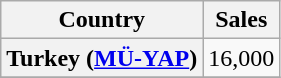<table class="wikitable plainrowheaders">
<tr>
<th scope="col">Country</th>
<th scope="col">Sales</th>
</tr>
<tr>
<th scope="row">Turkey (<a href='#'>MÜ-YAP</a>)</th>
<td>16,000</td>
</tr>
<tr>
</tr>
</table>
